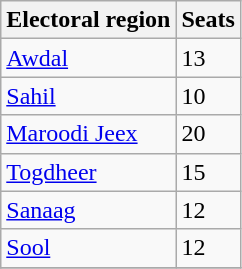<table class="wikitable">
<tr>
<th>Electoral region</th>
<th>Seats</th>
</tr>
<tr>
<td><a href='#'>Awdal</a></td>
<td>13</td>
</tr>
<tr>
<td><a href='#'> Sahil</a></td>
<td>10</td>
</tr>
<tr>
<td><a href='#'>Maroodi Jeex</a></td>
<td>20</td>
</tr>
<tr>
<td><a href='#'>Togdheer</a></td>
<td>15</td>
</tr>
<tr>
<td><a href='#'>Sanaag</a></td>
<td>12</td>
</tr>
<tr>
<td><a href='#'>Sool</a></td>
<td>12</td>
</tr>
<tr>
</tr>
</table>
